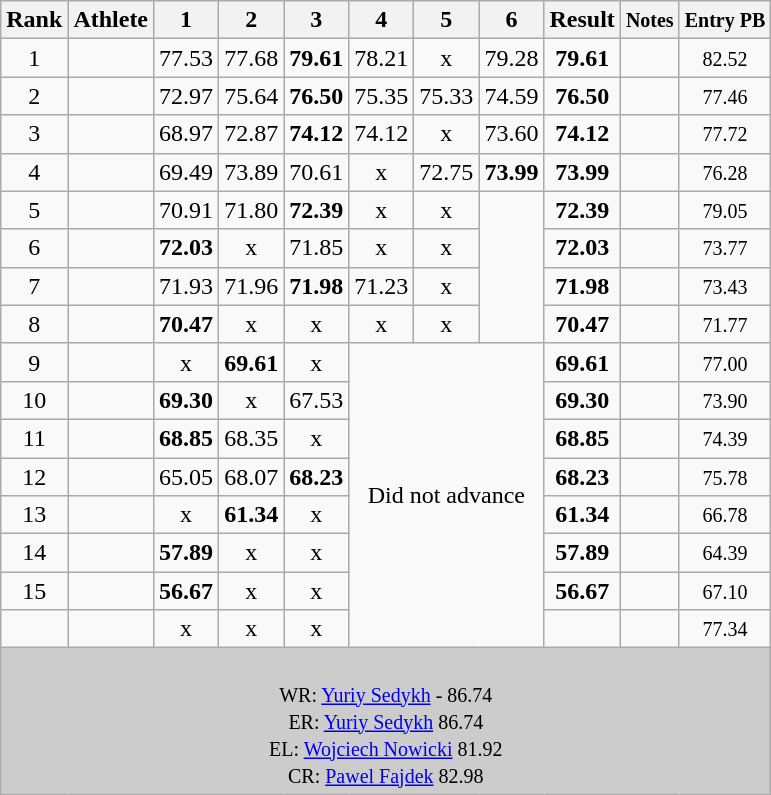<table class="wikitable sortable" style="text-align:center;">
<tr>
<th>Rank</th>
<th>Athlete</th>
<th>1</th>
<th>2</th>
<th>3</th>
<th>4</th>
<th>5</th>
<th>6</th>
<th>Result</th>
<th><small>Notes</small></th>
<th><small>Entry PB</small></th>
</tr>
<tr>
<td>1</td>
<td align=left></td>
<td>77.53</td>
<td>77.68</td>
<td><strong>79.61</strong></td>
<td>78.21</td>
<td>x</td>
<td>79.28</td>
<td><strong>79.61</strong></td>
<td></td>
<td><small>82.52</small></td>
</tr>
<tr>
<td>2</td>
<td align=left></td>
<td>72.97</td>
<td>75.64</td>
<td><strong>76.50</strong></td>
<td>75.35</td>
<td>75.33</td>
<td>74.59</td>
<td><strong>76.50</strong></td>
<td></td>
<td><small>77.46</small></td>
</tr>
<tr>
<td>3</td>
<td align=left></td>
<td>68.97</td>
<td>72.87</td>
<td><strong>74.12</strong></td>
<td>74.12</td>
<td>x</td>
<td>73.60</td>
<td><strong>74.12</strong></td>
<td></td>
<td><small>77.72</small></td>
</tr>
<tr>
<td>4</td>
<td align=left></td>
<td>69.49</td>
<td>73.89</td>
<td>70.61</td>
<td>x</td>
<td>72.75</td>
<td><strong>73.99</strong></td>
<td><strong>73.99</strong></td>
<td></td>
<td><small>76.28</small></td>
</tr>
<tr>
<td>5</td>
<td align=left></td>
<td>70.91</td>
<td>71.80</td>
<td><strong>72.39</strong></td>
<td>x</td>
<td>x</td>
<td rowspan=4></td>
<td><strong>72.39</strong></td>
<td></td>
<td><small>79.05</small></td>
</tr>
<tr>
<td>6</td>
<td align=left></td>
<td><strong>72.03</strong></td>
<td>x</td>
<td>71.85</td>
<td>x</td>
<td>x</td>
<td><strong>72.03</strong></td>
<td></td>
<td><small>73.77</small></td>
</tr>
<tr>
<td>7</td>
<td align=left></td>
<td>71.93</td>
<td>71.96</td>
<td><strong>71.98</strong></td>
<td>71.23</td>
<td>x</td>
<td><strong>71.98</strong></td>
<td></td>
<td><small>73.43</small></td>
</tr>
<tr>
<td>8</td>
<td align=left></td>
<td><strong>70.47</strong></td>
<td>x</td>
<td>x</td>
<td>x</td>
<td>x</td>
<td><strong>70.47</strong></td>
<td></td>
<td><small>71.77</small></td>
</tr>
<tr>
<td>9</td>
<td align=left></td>
<td>x</td>
<td><strong>69.61</strong></td>
<td>x</td>
<td rowspan=8 colspan=3>Did not advance</td>
<td><strong>69.61</strong></td>
<td></td>
<td><small>77.00</small></td>
</tr>
<tr>
<td>10</td>
<td align=left></td>
<td><strong>69.30</strong></td>
<td>x</td>
<td>67.53</td>
<td><strong>69.30</strong></td>
<td></td>
<td><small>73.90</small></td>
</tr>
<tr>
<td>11</td>
<td align=left></td>
<td><strong>68.85</strong></td>
<td>68.35</td>
<td>x</td>
<td><strong>68.85</strong></td>
<td></td>
<td><small>74.39</small></td>
</tr>
<tr>
<td>12</td>
<td align=left></td>
<td>65.05</td>
<td>68.07</td>
<td><strong>68.23</strong></td>
<td><strong>68.23</strong></td>
<td></td>
<td><small>75.78</small></td>
</tr>
<tr>
<td>13</td>
<td align=left></td>
<td>x</td>
<td><strong>61.34</strong></td>
<td>x</td>
<td><strong>61.34</strong></td>
<td></td>
<td><small>66.78</small></td>
</tr>
<tr>
<td>14</td>
<td align=left></td>
<td><strong>57.89</strong></td>
<td>x</td>
<td>x</td>
<td><strong>57.89</strong></td>
<td></td>
<td><small>64.39</small></td>
</tr>
<tr>
<td>15</td>
<td align=left></td>
<td><strong>56.67</strong></td>
<td>x</td>
<td>x</td>
<td><strong>56.67</strong></td>
<td></td>
<td><small>67.10</small></td>
</tr>
<tr>
<td></td>
<td align=left></td>
<td>x</td>
<td>x</td>
<td>x</td>
<td></td>
<td></td>
<td><small>77.34</small></td>
</tr>
<tr class="sortbottom">
<td colspan="11" bgcolor="#cccccc"><br>
<small>WR:   <a href='#'>Yuriy Sedykh</a> - 86.74<br>ER:  <a href='#'>Yuriy Sedykh</a> 86.74<br></small>
<small>EL:   <a href='#'>Wojciech Nowicki</a> 81.92<br>CR:  <a href='#'>Pawel Fajdek</a> 82.98</small></td>
</tr>
</table>
